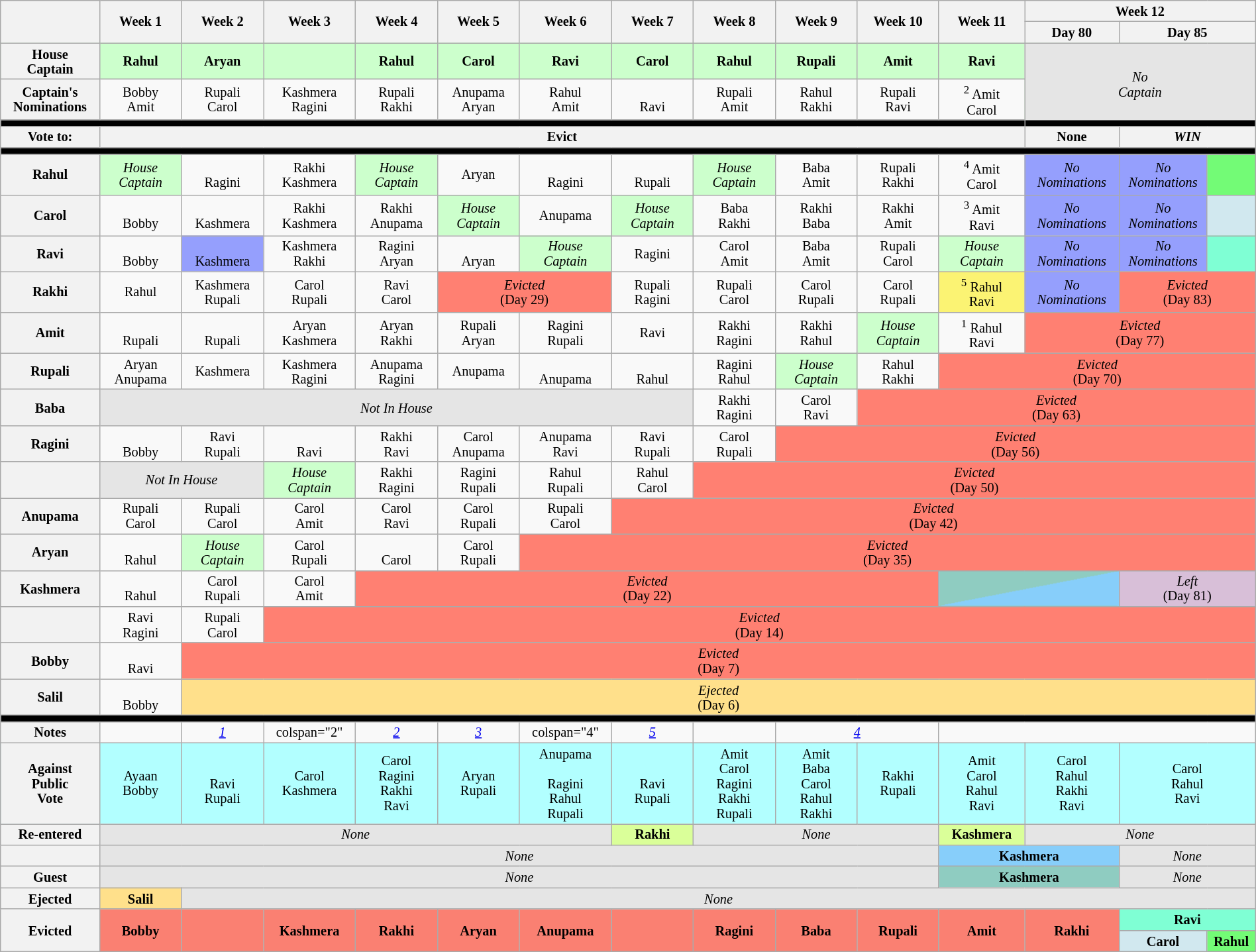<table class="wikitable" style="text-align:center; width:100%; font-size:85%; line-height:15px;">
<tr>
<th rowspan="2" style="width: 5%;"></th>
<th rowspan="2" style="width: 5%;">Week 1</th>
<th rowspan="2" style="width: 5%;">Week 2</th>
<th rowspan="2" style="width: 5%;">Week 3</th>
<th rowspan="2" style="width: 5%;">Week 4</th>
<th rowspan="2" style="width: 5%;">Week 5</th>
<th rowspan="2" style="width: 5%;">Week 6</th>
<th rowspan="2" style="width: 5%;">Week 7</th>
<th rowspan="2" style="width: 5%;">Week 8</th>
<th rowspan="2" style="width: 5%;">Week 9</th>
<th rowspan="2" style="width: 5%;">Week 10</th>
<th rowspan="2" style="width: 5%;">Week 11</th>
<th colspan="3" style="width: 5%;" style="background:gold;">Week 12</th>
</tr>
<tr>
<th style="width: 5%;">Day 80</th>
<th colspan="2" style="width: 5%;" style="background:gold;">Day 85</th>
</tr>
<tr style="background:#cfc;">
<th rowspan="1">House<br>Captain</th>
<td rowspan="1"><strong>Rahul</strong></td>
<td rowspan="1"><strong>Aryan</strong></td>
<td rowspan="1"><strong></strong></td>
<td rowspan="1"><strong>Rahul</strong></td>
<td rowspan="1"><strong>Carol</strong></td>
<td rowspan="1"><strong>Ravi</strong></td>
<td rowspan="1"><strong>Carol</strong></td>
<td rowspan="1"><strong>Rahul</strong></td>
<td rowspan="1"><strong>Rupali</strong></td>
<td rowspan="1"><strong>Amit</strong></td>
<td rowspan="1"><strong>Ravi</strong></td>
<td colspan="3" rowspan="3" style="background:#E5E5E5;"><em>No<br>Captain</em></td>
</tr>
<tr>
<th>Captain's<br>Nominations</th>
<td>Bobby<br>Amit</td>
<td>Rupali<br>Carol</td>
<td>Kashmera<br>Ragini</td>
<td>Rupali<br>Rakhi</td>
<td>Anupama<br>Aryan</td>
<td>Rahul<br>Amit</td>
<td><br>Ravi</td>
<td>Rupali<br>Amit</td>
<td>Rahul<br>Rakhi</td>
<td>Rupali<br>Ravi</td>
<td><sup>2</sup> Amit<br>Carol</td>
</tr>
<tr>
<th colspan="15" style="background:#000;"></th>
</tr>
<tr>
<th>Vote to:</th>
<th colspan="11">Evict</th>
<th>None</th>
<th colspan="2"><em>WIN</em></th>
</tr>
<tr>
<th colspan="15" style="background:#000;"></th>
</tr>
<tr>
<th>Rahul</th>
<td style="background:#cfc;"><em>House<br>Captain</em></td>
<td><br>Ragini</td>
<td>Rakhi<br>Kashmera</td>
<td style="background:#cfc;"><em>House<br>Captain</em></td>
<td>Aryan</td>
<td><br>Ragini</td>
<td><br>Rupali</td>
<td style="background:#cfc;"><em>House<br>Captain</em></td>
<td>Baba<br>Amit</td>
<td>Rupali<br>Rakhi</td>
<td><sup>4</sup> Amit<br>Carol</td>
<td style="background:#959FFD;"><em>No<br>Nominations</em></td>
<td style="background:#959FFD;"><em>No<br>Nominations</em></td>
<td style="background:#73FB76"></td>
</tr>
<tr>
<th>Carol</th>
<td><br>Bobby</td>
<td><br>Kashmera</td>
<td>Rakhi<br>Kashmera</td>
<td>Rakhi<br>Anupama</td>
<td style="background:#cfc;"><em>House<br>Captain</em></td>
<td>Anupama<br></td>
<td style="background:#cfc;"><em>House<br>Captain</em></td>
<td>Baba<br>Rakhi</td>
<td>Rakhi<br>Baba</td>
<td>Rakhi<br>Amit</td>
<td><sup>3</sup> Amit<br>Ravi</td>
<td style="background:#959FFD;"><em>No<br>Nominations</em></td>
<td style="background:#959FFD;"><em>No<br>Nominations</em></td>
<td style="background:#D1E8EF"></td>
</tr>
<tr>
<th>Ravi</th>
<td><br>Bobby</td>
<td style="background:#959FFD;"><br>Kashmera</td>
<td>Kashmera<br>Rakhi</td>
<td>Ragini<br>Aryan</td>
<td><br>Aryan</td>
<td style="background:#cfc;"><em>House<br>Captain</em></td>
<td>Ragini<br></td>
<td>Carol<br>Amit</td>
<td>Baba<br>Amit</td>
<td>Rupali<br>Carol</td>
<td style="background:#cfc;"><em>House<br>Captain</em></td>
<td style="background:#959FFD;"><em>No<br>Nominations</em></td>
<td style="background:#959FFD;"><em>No<br>Nominations</em></td>
<td style="background:#7FFFD4;"></td>
</tr>
<tr>
<th>Rakhi</th>
<td>Rahul<br></td>
<td>Kashmera<br>Rupali</td>
<td>Carol<br>Rupali</td>
<td>Ravi<br>Carol</td>
<td colspan="2" style="background:#FF8072;"><em>Evicted</em><br>(Day 29)</td>
<td>Rupali<br>Ragini</td>
<td>Rupali<br>Carol</td>
<td>Carol<br>Rupali</td>
<td>Carol<br>Rupali</td>
<td style="background:#FBF373;"><sup>5</sup> Rahul<br>Ravi</td>
<td style="background:#959FFD;"><em>No<br>Nominations</em></td>
<td colspan="2" style="background:#FF8072;"><em>Evicted</em><br>(Day 83)</td>
</tr>
<tr>
<th>Amit</th>
<td><br>Rupali</td>
<td><br>Rupali</td>
<td>Aryan<br>Kashmera</td>
<td>Aryan<br>Rakhi</td>
<td>Rupali<br>Aryan</td>
<td>Ragini<br>Rupali</td>
<td>Ravi<br></td>
<td>Rakhi<br>Ragini</td>
<td>Rakhi<br>Rahul</td>
<td style="background:#cfc;"><em>House<br>Captain</em></td>
<td><sup>1</sup> Rahul<br>Ravi</td>
<td colspan="3" style="background:#FF8072;"><em>Evicted</em><br>(Day 77)</td>
</tr>
<tr>
<th>Rupali</th>
<td>Aryan<br>Anupama</td>
<td>Kashmera<br></td>
<td>Kashmera<br>Ragini</td>
<td>Anupama<br>Ragini</td>
<td>Anupama<br></td>
<td><br>Anupama</td>
<td><br>Rahul</td>
<td>Ragini<br>Rahul</td>
<td style="background:#cfc;"><em>House<br>Captain</em></td>
<td>Rahul<br>Rakhi</td>
<td colspan="4" style="background:#FF8072;"><em>Evicted</em><br>(Day 70)</td>
</tr>
<tr>
<th>Baba</th>
<td colspan="7" style="background:#E5E5E5;"><em>Not In House</em></td>
<td>Rakhi<br>Ragini</td>
<td>Carol<br>Ravi</td>
<td colspan="5" style="background:#FF8072;"><em>Evicted</em><br>(Day 63)</td>
</tr>
<tr>
<th>Ragini</th>
<td><br>Bobby</td>
<td>Ravi<br>Rupali</td>
<td><br>Ravi</td>
<td>Rakhi<br>Ravi</td>
<td>Carol<br>Anupama</td>
<td>Anupama<br>Ravi</td>
<td>Ravi<br>Rupali</td>
<td>Carol<br>Rupali</td>
<td colspan="6" style="background:#FF8072;"><em>Evicted</em><br>(Day 56)</td>
</tr>
<tr>
<th></th>
<td colspan="2" style="background:#E5E5E5;"><em>Not In House</em></td>
<td style="background:#cfc;"><em>House<br>Captain</em></td>
<td>Rakhi<br>Ragini</td>
<td>Ragini<br>Rupali</td>
<td>Rahul<br>Rupali</td>
<td>Rahul<br>Carol</td>
<td colspan="7" style="background:#FF8072;"><em>Evicted</em><br>(Day 50)</td>
</tr>
<tr>
<th>Anupama</th>
<td>Rupali<br>Carol</td>
<td>Rupali<br>Carol</td>
<td>Carol<br>Amit</td>
<td>Carol<br>Ravi</td>
<td>Carol<br>Rupali</td>
<td>Rupali<br>Carol</td>
<td colspan="8" style="background:#FF8072;"><em>Evicted</em><br>(Day 42)</td>
</tr>
<tr>
<th>Aryan</th>
<td><br>Rahul</td>
<td style="background:#cfc;"><em>House<br>Captain</em></td>
<td>Carol<br>Rupali</td>
<td><br>Carol</td>
<td>Carol<br>Rupali</td>
<td colspan="9" style="background:#FF8072;"><em>Evicted</em><br>(Day 35)</td>
</tr>
<tr>
<th>Kashmera</th>
<td><br>Rahul</td>
<td>Carol<br>Rupali</td>
<td>Carol<br>Amit</td>
<td colspan="7" style="background:#FF8072;"><em>Evicted</em><br>(Day 22)</td>
<td colspan="2" style="background-image: linear-gradient(to right bottom, #8FCCC1 50%, #87CEFA 50%);"></td>
<td colspan="2" style="background:#D8BFD8;"><em>Left</em><br>(Day 81)</td>
</tr>
<tr>
<th></th>
<td>Ravi<br>Ragini</td>
<td>Rupali<br>Carol</td>
<td colspan="12" style="background:#FF8072;"><em>Evicted</em><br>(Day 14)</td>
</tr>
<tr>
<th>Bobby</th>
<td><br>Ravi</td>
<td colspan="13" style="background:#FF8072;"><em>Evicted</em><br>(Day 7)</td>
</tr>
<tr>
<th>Salil</th>
<td><br>Bobby</td>
<td colspan="13" style="background:#FFE08B;"><em>Ejected</em><br>(Day 6)</td>
</tr>
<tr>
<th colspan="15" style="background:#000;"></th>
</tr>
<tr>
<th>Notes</th>
<td></td>
<td><em><a href='#'>1</a></em></td>
<td>colspan="2" </td>
<td><em><a href='#'>2</a></em></td>
<td><em><a href='#'>3</a></em></td>
<td>colspan="4" </td>
<td><em><a href='#'>5</a></em></td>
<td></td>
<td colspan="2"><em><a href='#'>4</a></em></td>
</tr>
<tr style="background:#B2FFFF"|>
<th>Against<br>Public<br>Vote</th>
<td>Ayaan<br>Bobby<br></td>
<td><br>Ravi<br>Rupali</td>
<td>Carol<br>Kashmera</td>
<td>Carol<br>Ragini<br>Rakhi<br>Ravi</td>
<td>Aryan<br>Rupali</td>
<td>Anupama<br><br>Ragini<br>Rahul<br>Rupali</td>
<td><br>Ravi<br>Rupali</td>
<td>Amit<br>Carol<br>Ragini<br>Rakhi<br>Rupali</td>
<td>Amit<br>Baba<br>Carol<br>Rahul<br>Rakhi</td>
<td>Rakhi<br>Rupali</td>
<td>Amit<br>Carol<br>Rahul<br>Ravi</td>
<td>Carol<br>Rahul<br>Rakhi<br>Ravi</td>
<td colspan="2">Carol<br>Rahul<br>Ravi</td>
</tr>
<tr>
<th>Re-entered</th>
<td colspan="6" style="background:#E5E5E5;"><em>None</em></td>
<td style="background:#DAFF99;"><strong>Rakhi</strong></td>
<td colspan="3" style="background:#E5E5E5;"><em>None</em></td>
<td style="background:#DAFF99;"><strong>Kashmera</strong></td>
<td colspan="3" style="background:#E5E5E5;"><em>None</em></td>
</tr>
<tr>
<th></th>
<td colspan="10" style="background:#E5E5E5;"><em>None</em></td>
<td colspan="2" style="background:#87CEFA;"><strong>Kashmera</strong></td>
<td colspan="2" style="background:#E5E5E5;"><em>None</em></td>
</tr>
<tr>
<th>Guest</th>
<td colspan="10" style="background:#E5E5E5;"><em>None</em></td>
<td colspan="2" style="background:#8FCCC1;"><strong>Kashmera</strong></td>
<td colspan="2" style="background:#E5E5E5;"><em>None</em></td>
</tr>
<tr>
<th>Ejected</th>
<td style="background:#FFE08B"><strong>Salil</strong></td>
<td colspan="13" style="background:#E5E5E5;"><em>None</em></td>
</tr>
<tr>
<th rowspan="2">Evicted</th>
<td rowspan="2" style="background:#FA8072"><strong>Bobby</strong></td>
<td rowspan="2" style="background:#FA8072"><strong></strong></td>
<td rowspan="2" style="background:#FA8072"><strong>Kashmera</strong></td>
<td rowspan="2" style="background:#FA8072"><strong>Rakhi</strong></td>
<td rowspan="2" style="background:#FA8072"><strong>Aryan</strong></td>
<td rowspan="2" style="background:#FA8072"><strong>Anupama</strong></td>
<td rowspan="2" style="background:#FA8072"><strong></strong></td>
<td rowspan="2" style="background:#FA8072"><strong>Ragini</strong></td>
<td rowspan="2" style="background:#FA8072"><strong>Baba</strong></td>
<td rowspan="2" style="background:#FA8072"><strong>Rupali</strong></td>
<td rowspan="2" style="background:#FA8072"><strong>Amit</strong></td>
<td rowspan="2" style="background:#FA8072"><strong>Rakhi</strong></td>
<td colspan="2" style="background:#7FFFD4"><strong>Ravi</strong></td>
</tr>
<tr>
<td style="background:#D1E8EF"><strong>Carol</strong></td>
<td style="background:#73FB76"><strong>Rahul</strong></td>
</tr>
</table>
